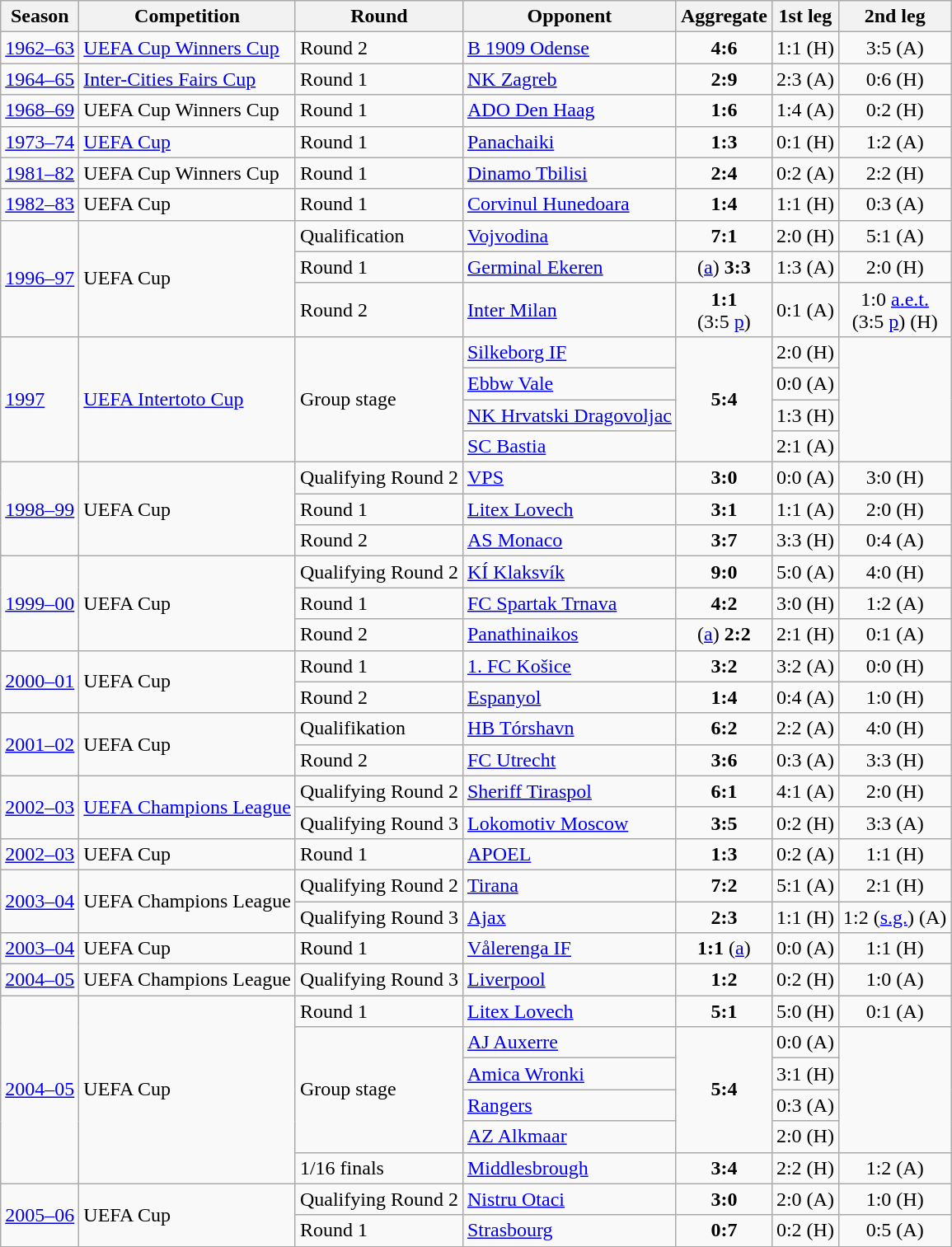<table class="wikitable">
<tr class=>
<th>Season</th>
<th>Competition</th>
<th>Round</th>
<th>Opponent</th>
<th>Aggregate</th>
<th>1st leg</th>
<th>2nd leg</th>
</tr>
<tr>
<td><a href='#'>1962–63</a></td>
<td><a href='#'>UEFA Cup Winners Cup</a></td>
<td>Round 2</td>
<td>  <a href='#'>B 1909 Odense</a></td>
<td align="center"><strong>4:6</strong></td>
<td align="center">1:1 (H)</td>
<td align="center">3:5 (A)</td>
</tr>
<tr>
<td><a href='#'>1964–65</a></td>
<td><a href='#'>Inter-Cities Fairs Cup</a></td>
<td>Round 1</td>
<td>  <a href='#'>NK Zagreb</a></td>
<td align="center"><strong>2:9</strong></td>
<td align="center">2:3 (A)</td>
<td align="center">0:6 (H)</td>
</tr>
<tr>
<td><a href='#'>1968–69</a></td>
<td>UEFA Cup Winners Cup</td>
<td>Round 1</td>
<td>  <a href='#'>ADO Den Haag</a></td>
<td align="center"><strong>1:6</strong></td>
<td align="center">1:4 (A)</td>
<td align="center">0:2 (H)</td>
</tr>
<tr>
<td><a href='#'>1973–74</a></td>
<td><a href='#'>UEFA Cup</a></td>
<td>Round 1</td>
<td>  <a href='#'>Panachaiki</a></td>
<td align="center"><strong>1:3</strong></td>
<td align="center">0:1 (H)</td>
<td align="center">1:2 (A)</td>
</tr>
<tr>
<td><a href='#'>1981–82</a></td>
<td>UEFA Cup Winners Cup</td>
<td>Round 1</td>
<td>  <a href='#'>Dinamo Tbilisi</a></td>
<td align="center"><strong>2:4</strong></td>
<td align="center">0:2 (A)</td>
<td align="center">2:2 (H)</td>
</tr>
<tr>
<td><a href='#'>1982–83</a></td>
<td>UEFA Cup</td>
<td>Round 1</td>
<td>  <a href='#'>Corvinul Hunedoara</a></td>
<td align="center"><strong>1:4</strong></td>
<td align="center">1:1 (H)</td>
<td align="center">0:3 (A)</td>
</tr>
<tr>
<td rowspan="3"><a href='#'>1996–97</a></td>
<td rowspan="3">UEFA Cup</td>
<td>Qualification</td>
<td>  <a href='#'>Vojvodina</a></td>
<td align="center"><strong>7:1</strong></td>
<td align="center">2:0 (H)</td>
<td align="center">5:1 (A)</td>
</tr>
<tr>
<td>Round 1</td>
<td>  <a href='#'>Germinal Ekeren</a></td>
<td align="center">(<a href='#'>a</a>) <strong>3:3</strong></td>
<td align="center">1:3 (A)</td>
<td align="center">2:0 (H)</td>
</tr>
<tr>
<td>Round 2</td>
<td>  <a href='#'>Inter Milan</a></td>
<td align="center"><strong>1:1</strong> <br>(3:5 <a href='#'>p</a>)</td>
<td align="center">0:1 (A)</td>
<td align="center">1:0 <a href='#'>a.e.t.</a> <br>(3:5 <a href='#'>p</a>) (H)</td>
</tr>
<tr>
<td rowspan="4"><a href='#'>1997</a></td>
<td rowspan="4"><a href='#'>UEFA Intertoto Cup</a></td>
<td rowspan="4">Group stage</td>
<td>  <a href='#'>Silkeborg IF</a></td>
<td rowspan="4" align="center"><strong>5:4</strong></td>
<td align="center">2:0 (H)</td>
</tr>
<tr>
<td>  <a href='#'>Ebbw Vale</a></td>
<td align="center">0:0 (A)</td>
</tr>
<tr>
<td>  <a href='#'>NK Hrvatski Dragovoljac</a></td>
<td align="center">1:3 (H)</td>
</tr>
<tr>
<td>  <a href='#'>SC Bastia</a></td>
<td align="center">2:1 (A)</td>
</tr>
<tr>
<td rowspan="3"><a href='#'>1998–99</a></td>
<td rowspan="3">UEFA Cup</td>
<td>Qualifying Round 2</td>
<td>  <a href='#'>VPS</a></td>
<td align="center"><strong>3:0</strong></td>
<td align="center">0:0 (A)</td>
<td align="center">3:0 (H)</td>
</tr>
<tr>
<td>Round 1</td>
<td>  <a href='#'>Litex Lovech</a></td>
<td align="center"><strong>3:1</strong></td>
<td align="center">1:1 (A)</td>
<td align="center">2:0 (H)</td>
</tr>
<tr>
<td>Round 2</td>
<td>  <a href='#'>AS Monaco</a></td>
<td align="center"><strong>3:7</strong></td>
<td align="center">3:3 (H)</td>
<td align="center">0:4 (A)</td>
</tr>
<tr>
<td rowspan="3"><a href='#'>1999–00</a></td>
<td rowspan="3">UEFA Cup</td>
<td>Qualifying Round 2</td>
<td>  <a href='#'>KÍ Klaksvík</a></td>
<td align="center"><strong>9:0</strong></td>
<td align="center">5:0 (A)</td>
<td align="center">4:0 (H)</td>
</tr>
<tr>
<td>Round 1</td>
<td>  <a href='#'>FC Spartak Trnava</a></td>
<td align="center"><strong>4:2</strong></td>
<td align="center">3:0 (H)</td>
<td align="center">1:2 (A)</td>
</tr>
<tr>
<td>Round 2</td>
<td>  <a href='#'>Panathinaikos</a></td>
<td align="center">(<a href='#'>a</a>) <strong>2:2</strong></td>
<td align="center">2:1 (H)</td>
<td align="center">0:1 (A)</td>
</tr>
<tr>
<td rowspan="2"><a href='#'>2000–01</a></td>
<td rowspan="2">UEFA Cup</td>
<td>Round 1</td>
<td>  <a href='#'>1. FC Košice</a></td>
<td align="center"><strong>3:2</strong></td>
<td align="center">3:2 (A)</td>
<td align="center">0:0 (H)</td>
</tr>
<tr>
<td>Round 2</td>
<td>  <a href='#'>Espanyol</a></td>
<td align="center"><strong>1:4</strong></td>
<td align="center">0:4 (A)</td>
<td align="center">1:0 (H)</td>
</tr>
<tr>
<td rowspan="2"><a href='#'>2001–02</a></td>
<td rowspan="2">UEFA Cup</td>
<td>Qualifikation</td>
<td>  <a href='#'>HB Tórshavn</a></td>
<td align="center"><strong>6:2</strong></td>
<td align="center">2:2 (A)</td>
<td align="center">4:0 (H)</td>
</tr>
<tr>
<td>Round 2</td>
<td>  <a href='#'>FC Utrecht</a></td>
<td align="center"><strong>3:6</strong></td>
<td align="center">0:3 (A)</td>
<td align="center">3:3 (H)</td>
</tr>
<tr>
<td rowspan="2"><a href='#'>2002–03</a></td>
<td rowspan="2"><a href='#'>UEFA Champions League</a></td>
<td>Qualifying Round 2</td>
<td>  <a href='#'>Sheriff Tiraspol</a></td>
<td align="center"><strong>6:1</strong></td>
<td align="center">4:1 (A)</td>
<td align="center">2:0 (H)</td>
</tr>
<tr>
<td>Qualifying Round 3</td>
<td>  <a href='#'>Lokomotiv Moscow</a></td>
<td align="center"><strong>3:5</strong></td>
<td align="center">0:2 (H)</td>
<td align="center">3:3 (A)</td>
</tr>
<tr>
<td><a href='#'>2002–03</a></td>
<td>UEFA Cup</td>
<td>Round 1</td>
<td>  <a href='#'>APOEL</a></td>
<td align="center"><strong>1:3</strong></td>
<td align="center">0:2 (A)</td>
<td align="center">1:1 (H)</td>
</tr>
<tr>
<td rowspan="2"><a href='#'>2003–04</a></td>
<td rowspan="2">UEFA Champions League</td>
<td>Qualifying Round 2</td>
<td>  <a href='#'>Tirana</a></td>
<td align="center"><strong>7:2</strong></td>
<td align="center">5:1 (A)</td>
<td align="center">2:1 (H)</td>
</tr>
<tr>
<td>Qualifying Round 3</td>
<td>  <a href='#'>Ajax</a></td>
<td align="center"><strong>2:3</strong></td>
<td align="center">1:1 (H)</td>
<td align="center">1:2 (<a href='#'>s.g.</a>) (A)</td>
</tr>
<tr>
<td><a href='#'>2003–04</a></td>
<td>UEFA Cup</td>
<td>Round 1</td>
<td>  <a href='#'>Vålerenga IF</a></td>
<td align="center"><strong>1:1</strong> (<a href='#'>a</a>)</td>
<td align="center">0:0 (A)</td>
<td align="center">1:1 (H)</td>
</tr>
<tr>
<td><a href='#'>2004–05</a></td>
<td>UEFA Champions League</td>
<td>Qualifying Round 3</td>
<td>  <a href='#'>Liverpool</a></td>
<td align="center"><strong>1:2</strong></td>
<td align="center">0:2 (H)</td>
<td align="center">1:0 (A)</td>
</tr>
<tr>
<td rowspan="6"><a href='#'>2004–05</a></td>
<td rowspan="6">UEFA Cup</td>
<td>Round 1</td>
<td>  <a href='#'>Litex Lovech</a></td>
<td align="center"><strong>5:1</strong></td>
<td align="center">5:0 (H)</td>
<td align="center">0:1 (A)</td>
</tr>
<tr>
<td rowspan="4">Group stage</td>
<td>  <a href='#'>AJ Auxerre</a></td>
<td rowspan="4" align="center"><strong>5:4</strong></td>
<td align="center">0:0 (A)</td>
</tr>
<tr>
<td>  <a href='#'>Amica Wronki</a></td>
<td align="center">3:1 (H)</td>
</tr>
<tr>
<td>  <a href='#'>Rangers</a></td>
<td align="center">0:3 (A)</td>
</tr>
<tr>
<td>  <a href='#'>AZ Alkmaar</a></td>
<td align="center">2:0 (H)</td>
</tr>
<tr>
<td>1/16 finals</td>
<td>  <a href='#'>Middlesbrough</a></td>
<td align="center"><strong>3:4</strong></td>
<td align="center">2:2 (H)</td>
<td align="center">1:2 (A)</td>
</tr>
<tr>
<td rowspan="2"><a href='#'>2005–06</a></td>
<td rowspan="2">UEFA Cup</td>
<td>Qualifying Round 2</td>
<td>  <a href='#'>Nistru Otaci</a></td>
<td align="center"><strong>3:0</strong></td>
<td align="center">2:0 (A)</td>
<td align="center">1:0 (H)</td>
</tr>
<tr>
<td>Round 1</td>
<td>  <a href='#'>Strasbourg</a></td>
<td align="center"><strong>0:7</strong></td>
<td align="center">0:2 (H)</td>
<td align="center">0:5 (A)</td>
</tr>
<tr>
</tr>
</table>
